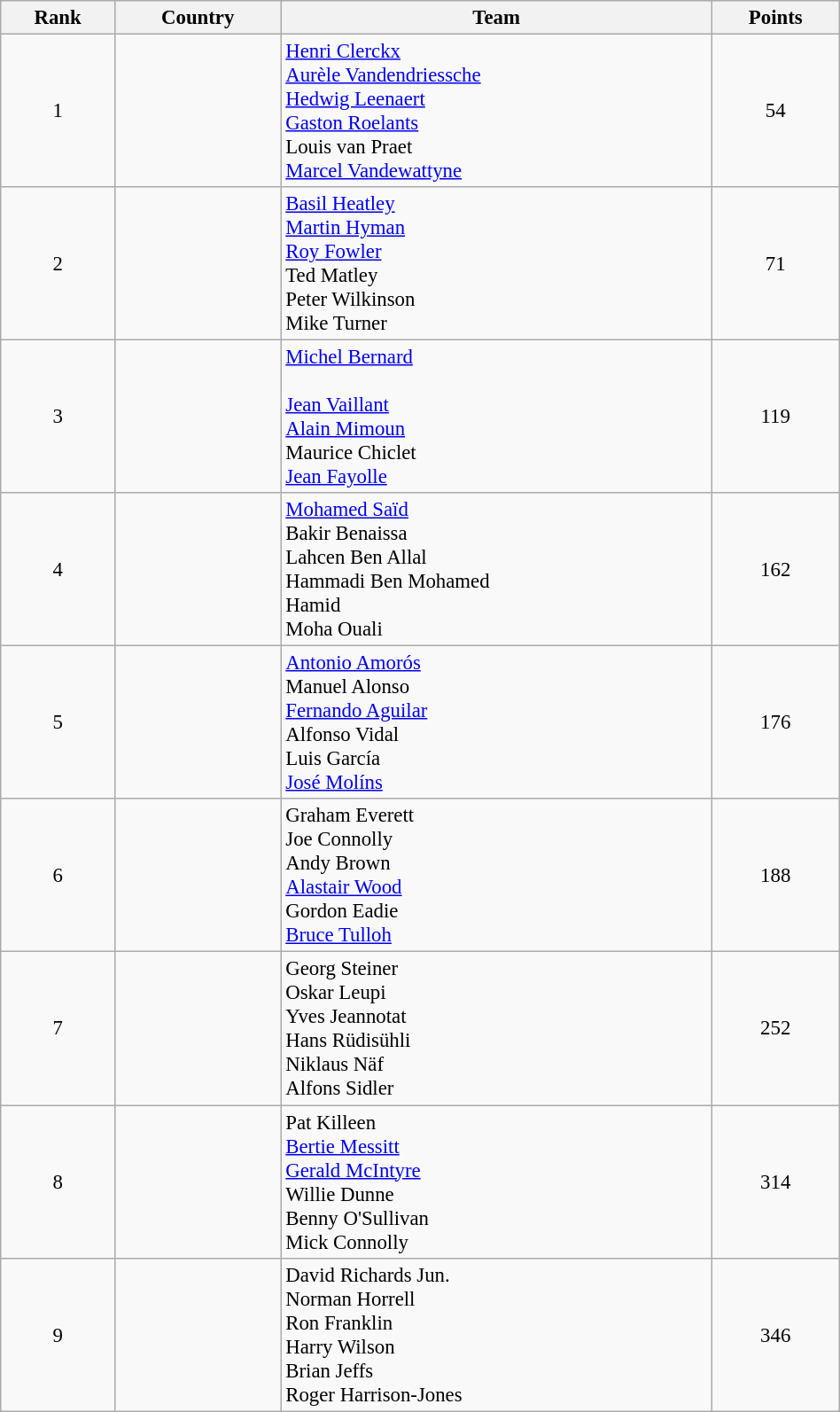<table class="wikitable sortable" style=" text-align:center; font-size:95%;" width="50%">
<tr>
<th>Rank</th>
<th>Country</th>
<th>Team</th>
<th>Points</th>
</tr>
<tr>
<td align=center>1</td>
<td align=left></td>
<td align=left><a href='#'>Henri Clerckx</a><br><a href='#'>Aurèle Vandendriessche</a><br><a href='#'>Hedwig Leenaert</a><br><a href='#'>Gaston Roelants</a><br>Louis van Praet<br><a href='#'>Marcel Vandewattyne</a></td>
<td>54</td>
</tr>
<tr>
<td align=center>2</td>
<td align=left></td>
<td align=left><a href='#'>Basil Heatley</a><br><a href='#'>Martin Hyman</a><br><a href='#'>Roy Fowler</a><br>Ted Matley<br>Peter Wilkinson<br>Mike Turner</td>
<td>71</td>
</tr>
<tr>
<td align=center>3</td>
<td align=left></td>
<td align=left><a href='#'>Michel Bernard</a><br><br><a href='#'>Jean Vaillant</a><br><a href='#'>Alain Mimoun</a><br>Maurice Chiclet<br><a href='#'>Jean Fayolle</a></td>
<td>119</td>
</tr>
<tr>
<td align=center>4</td>
<td align=left></td>
<td align=left><a href='#'>Mohamed Saïd</a><br>Bakir Benaissa<br>Lahcen Ben Allal<br>Hammadi Ben Mohamed<br>Hamid<br>Moha Ouali</td>
<td>162</td>
</tr>
<tr>
<td align=center>5</td>
<td align=left></td>
<td align=left><a href='#'>Antonio Amorós</a><br>Manuel Alonso<br><a href='#'>Fernando Aguilar</a><br>Alfonso Vidal<br>Luis García<br><a href='#'>José Molíns</a></td>
<td>176</td>
</tr>
<tr>
<td align=center>6</td>
<td align=left></td>
<td align=left>Graham Everett<br>Joe Connolly<br>Andy Brown<br><a href='#'>Alastair Wood</a><br>Gordon Eadie<br><a href='#'>Bruce Tulloh</a></td>
<td>188</td>
</tr>
<tr>
<td align=center>7</td>
<td align=left></td>
<td align=left>Georg Steiner<br>Oskar Leupi<br>Yves Jeannotat<br>Hans Rüdisühli<br>Niklaus Näf<br>Alfons Sidler</td>
<td>252</td>
</tr>
<tr>
<td align=center>8</td>
<td align=left></td>
<td align=left>Pat Killeen<br><a href='#'>Bertie Messitt</a><br><a href='#'>Gerald McIntyre</a><br>Willie Dunne<br>Benny O'Sullivan<br>Mick Connolly</td>
<td>314</td>
</tr>
<tr>
<td align=center>9</td>
<td align=left></td>
<td align=left>David Richards Jun.<br>Norman Horrell<br>Ron Franklin<br>Harry Wilson<br>Brian Jeffs<br>Roger Harrison-Jones</td>
<td>346</td>
</tr>
</table>
